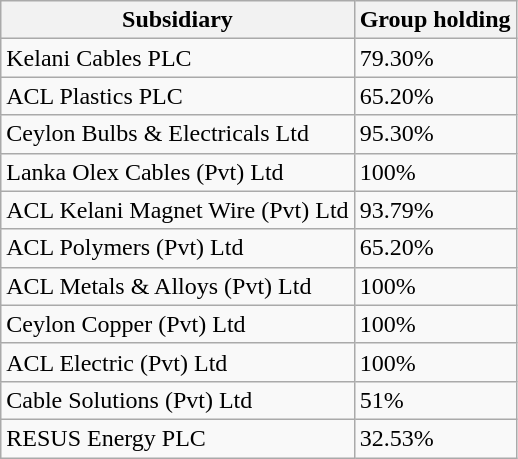<table class="wikitable">
<tr>
<th>Subsidiary</th>
<th>Group holding</th>
</tr>
<tr>
<td>Kelani Cables PLC</td>
<td>79.30%</td>
</tr>
<tr>
<td>ACL Plastics PLC</td>
<td>65.20%</td>
</tr>
<tr>
<td>Ceylon Bulbs & Electricals Ltd</td>
<td>95.30%</td>
</tr>
<tr>
<td>Lanka Olex Cables (Pvt) Ltd</td>
<td>100%</td>
</tr>
<tr>
<td>ACL Kelani Magnet Wire (Pvt) Ltd</td>
<td>93.79%</td>
</tr>
<tr>
<td>ACL Polymers (Pvt) Ltd</td>
<td>65.20%</td>
</tr>
<tr>
<td>ACL Metals & Alloys (Pvt) Ltd</td>
<td>100%</td>
</tr>
<tr>
<td>Ceylon Copper (Pvt) Ltd</td>
<td>100%</td>
</tr>
<tr>
<td>ACL Electric (Pvt) Ltd</td>
<td>100%</td>
</tr>
<tr>
<td>Cable Solutions (Pvt) Ltd</td>
<td>51%</td>
</tr>
<tr>
<td>RESUS Energy PLC</td>
<td>32.53%</td>
</tr>
</table>
